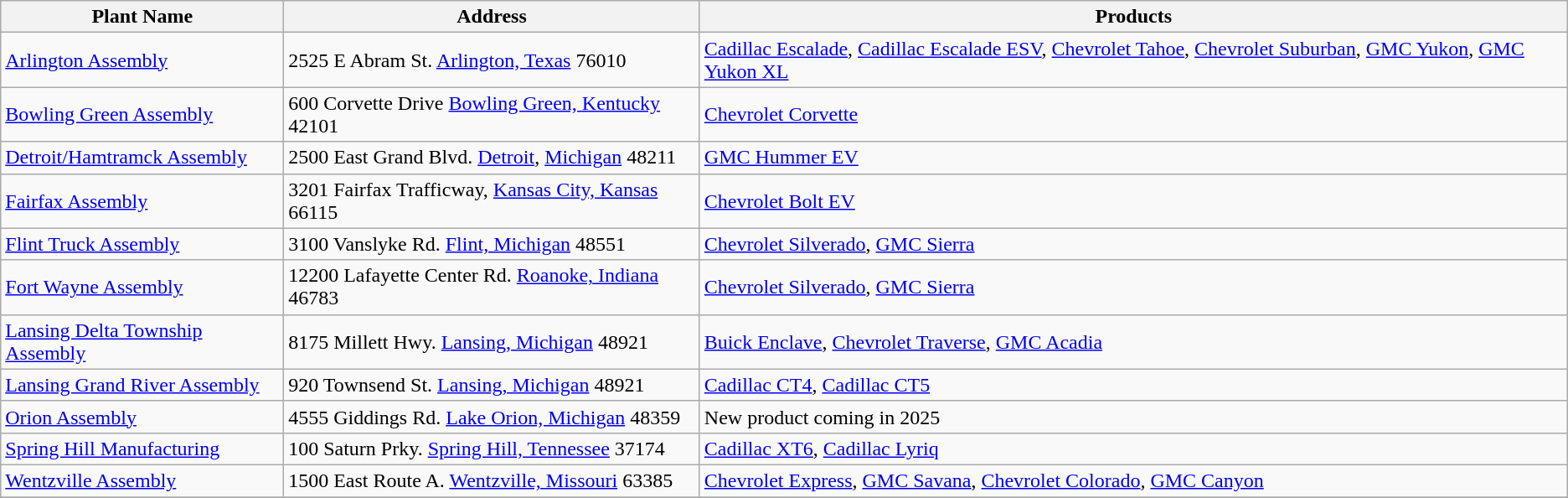<table class="wikitable">
<tr>
<th>Plant Name</th>
<th>Address</th>
<th>Products</th>
</tr>
<tr --->
<td><a href='#'>Arlington Assembly</a></td>
<td>2525 E Abram St. <a href='#'>Arlington, Texas</a> 76010</td>
<td><a href='#'>Cadillac Escalade</a>, <a href='#'>Cadillac Escalade ESV</a>, <a href='#'>Chevrolet Tahoe</a>, <a href='#'>Chevrolet Suburban</a>, <a href='#'>GMC Yukon</a>, <a href='#'>GMC Yukon XL</a></td>
</tr>
<tr --->
<td><a href='#'>Bowling Green Assembly</a></td>
<td>600 Corvette Drive <a href='#'>Bowling Green, Kentucky</a> 42101</td>
<td><a href='#'>Chevrolet Corvette</a></td>
</tr>
<tr --->
<td><a href='#'>Detroit/Hamtramck Assembly</a></td>
<td>2500 East Grand Blvd. <a href='#'>Detroit</a>, <a href='#'>Michigan</a> 48211</td>
<td><a href='#'>GMC Hummer EV</a></td>
</tr>
<tr --->
<td><a href='#'>Fairfax Assembly</a></td>
<td>3201 Fairfax Trafficway, <a href='#'>Kansas City, Kansas</a> 66115</td>
<td><a href='#'>Chevrolet Bolt EV</a></td>
</tr>
<tr --->
<td><a href='#'>Flint Truck Assembly</a></td>
<td>3100 Vanslyke Rd. <a href='#'>Flint, Michigan</a> 48551</td>
<td><a href='#'>Chevrolet Silverado</a>, <a href='#'>GMC Sierra</a></td>
</tr>
<tr --->
<td><a href='#'>Fort Wayne Assembly</a></td>
<td>12200 Lafayette Center Rd. <a href='#'>Roanoke, Indiana</a> 46783</td>
<td><a href='#'>Chevrolet Silverado</a>, <a href='#'>GMC Sierra</a></td>
</tr>
<tr --->
<td><a href='#'>Lansing Delta Township Assembly</a></td>
<td>8175 Millett Hwy. <a href='#'>Lansing, Michigan</a> 48921</td>
<td><a href='#'>Buick Enclave</a>, <a href='#'>Chevrolet Traverse</a>, <a href='#'>GMC Acadia</a></td>
</tr>
<tr --->
<td><a href='#'>Lansing Grand River Assembly</a></td>
<td>920 Townsend St. <a href='#'>Lansing, Michigan</a> 48921</td>
<td><a href='#'>Cadillac CT4</a>, <a href='#'>Cadillac CT5</a></td>
</tr>
<tr --->
<td><a href='#'>Orion Assembly</a></td>
<td>4555 Giddings Rd. <a href='#'>Lake Orion, Michigan</a> 48359</td>
<td>New product coming in 2025</td>
</tr>
<tr --->
<td><a href='#'>Spring Hill Manufacturing</a></td>
<td>100 Saturn Prky. <a href='#'>Spring Hill, Tennessee</a> 37174</td>
<td><a href='#'>Cadillac XT6</a>, <a href='#'>Cadillac Lyriq</a></td>
</tr>
<tr --->
<td><a href='#'>Wentzville Assembly</a></td>
<td>1500 East Route A. <a href='#'>Wentzville, Missouri</a> 63385</td>
<td><a href='#'>Chevrolet Express</a>, <a href='#'>GMC Savana</a>, <a href='#'>Chevrolet Colorado</a>, <a href='#'>GMC Canyon</a></td>
</tr>
<tr --->
</tr>
<tr --->
</tr>
</table>
